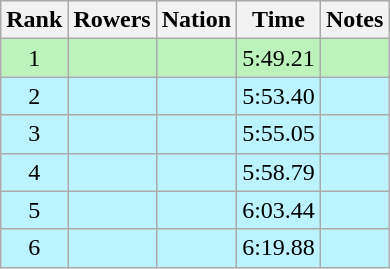<table class="wikitable sortable" style="text-align:center">
<tr>
<th>Rank</th>
<th>Rowers</th>
<th>Nation</th>
<th>Time</th>
<th>Notes</th>
</tr>
<tr bgcolor=bbf3bb>
<td>1</td>
<td align=left data-sort-value="Hellebrand, Jaroslav"></td>
<td align=left></td>
<td>5:49.21</td>
<td></td>
</tr>
<tr bgcolor=bbf3ff>
<td>2</td>
<td align=left data-sort-value="Gentsch, Michael"></td>
<td align=left></td>
<td>5:53.40</td>
<td></td>
</tr>
<tr bgcolor=bbf3ff>
<td>3</td>
<td align=left data-sort-value="Cortes, Peter"></td>
<td align=left></td>
<td>5:55.05</td>
<td></td>
</tr>
<tr bgcolor=bbf3ff>
<td>4</td>
<td align=left data-sort-value="Bishop, Thomas"></td>
<td align=left></td>
<td>5:58.79</td>
<td></td>
</tr>
<tr bgcolor=bbf3ff>
<td>5</td>
<td align=left data-sort-value="Oswald, Denis"></td>
<td align=left></td>
<td>6:03.44</td>
<td></td>
</tr>
<tr bgcolor=bbf3ff>
<td>6</td>
<td align=left data-sort-value="Bourassa, Louis"></td>
<td align=left></td>
<td>6:19.88</td>
<td></td>
</tr>
</table>
